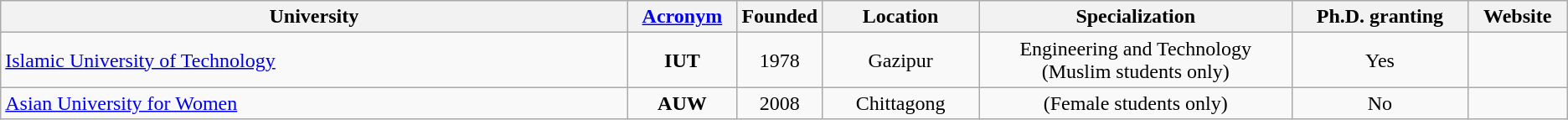<table class="wikitable sortable">
<tr>
<th>University</th>
<th class="unsortable"><a href='#'>Acronym</a></th>
<th>Founded</th>
<th>Location</th>
<th>Specialization</th>
<th>Ph.D. granting</th>
<th>Website</th>
</tr>
<tr>
<td style="width:40%;"><a href='#'>Islamic University of Technology</a></td>
<td style="text-align:center; width:7%;"><strong>IUT</strong></td>
<td style="text-align:center; width:5%;">1978</td>
<td style="text-align:center; width:10%;">Gazipur</td>
<td style="text-align:center; width:20%;">Engineering and Technology (Muslim students only)</td>
<td style="text-align:center;">Yes</td>
<td style="text-align:center;"></td>
</tr>
<tr>
<td style="width:40%;"><a href='#'>Asian University for Women</a></td>
<td style="text-align:center; width:7%;"><strong>AUW</strong></td>
<td style="text-align:center; width:5%;">2008</td>
<td style="text-align:center; width:10%;">Chittagong</td>
<td style="text-align:center; width:20%;">(Female students only)</td>
<td style="text-align:center;">No</td>
<td style="text-align:center;"></td>
</tr>
</table>
